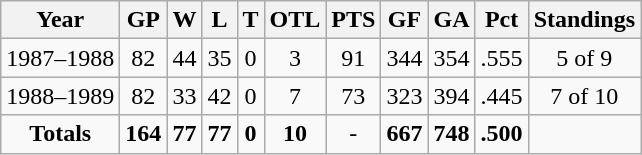<table class="wikitable" style="text-align:center;">
<tr>
<th>Year</th>
<th>GP</th>
<th>W</th>
<th>L</th>
<th>T</th>
<th>OTL</th>
<th>PTS</th>
<th>GF</th>
<th>GA</th>
<th>Pct</th>
<th>Standings</th>
</tr>
<tr>
<td>1987–1988</td>
<td>82</td>
<td>44</td>
<td>35</td>
<td>0</td>
<td>3</td>
<td>91</td>
<td>344</td>
<td>354</td>
<td>.555</td>
<td>5 of 9</td>
</tr>
<tr>
<td>1988–1989</td>
<td>82</td>
<td>33</td>
<td>42</td>
<td>0</td>
<td>7</td>
<td>73</td>
<td>323</td>
<td>394</td>
<td>.445</td>
<td>7 of 10</td>
</tr>
<tr>
<td><strong>Totals</strong></td>
<td><strong>164</strong></td>
<td><strong>77</strong></td>
<td><strong>77</strong></td>
<td><strong>0</strong></td>
<td><strong>10</strong></td>
<td>-</td>
<td><strong>667</strong></td>
<td><strong>748</strong></td>
<td><strong>.500</strong></td>
<td></td>
</tr>
</table>
